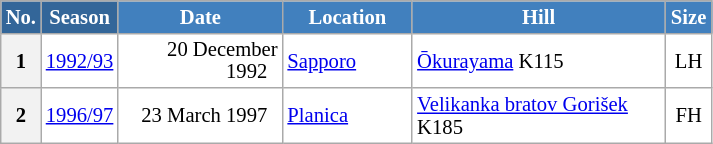<table class="wikitable sortable" style="font-size:86%; line-height:15px; text-align:left; border:grey solid 1px; border-collapse:collapse; background:#ffffff;">
<tr style="background:#efefef;">
<th style="background-color:#369; color:white; width:10px;">No.</th>
<th style="background-color:#369; color:white;  width:30px;">Season</th>
<th style="background-color:#4180be; color:white; width:103px;">Date</th>
<th style="background-color:#4180be; color:white; width:80px;">Location</th>
<th style="background-color:#4180be; color:white; width:162px;">Hill</th>
<th style="background-color:#4180be; color:white; width:25px;">Size</th>
</tr>
<tr>
<th scope=row style="text-align:center;">1</th>
<td align=center><a href='#'>1992/93</a></td>
<td align=right>20 December 1992  </td>
<td> <a href='#'>Sapporo</a></td>
<td><a href='#'>Ōkurayama</a> K115</td>
<td align=center>LH</td>
</tr>
<tr>
<th scope=row style="text-align:center;">2</th>
<td align=center><a href='#'>1996/97</a></td>
<td align=right>23 March 1997  </td>
<td> <a href='#'>Planica</a></td>
<td><a href='#'>Velikanka bratov Gorišek</a> K185</td>
<td align=center>FH</td>
</tr>
</table>
